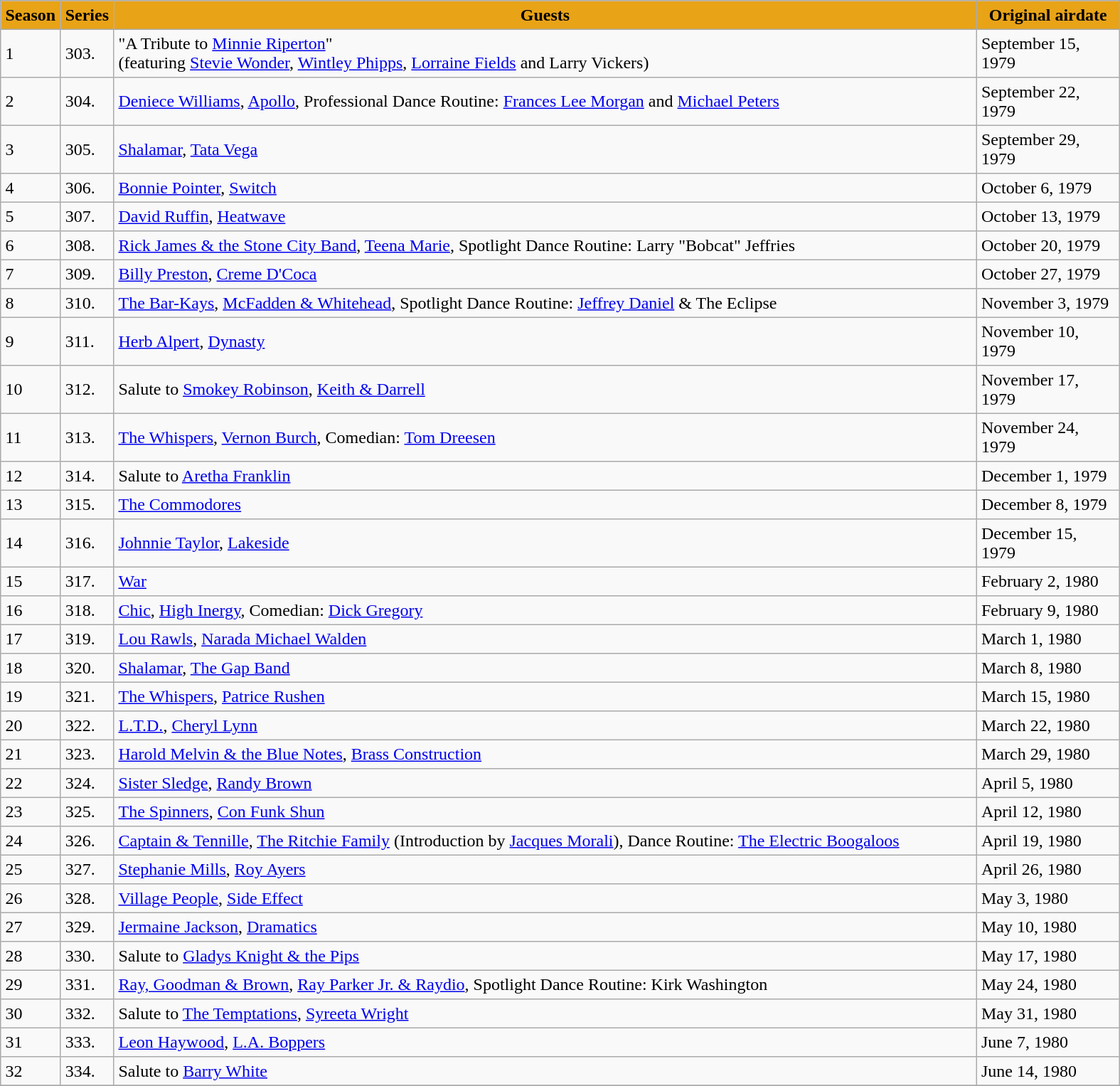<table class="toccolours" border="2" cellpadding="4" cellspacing="0" style="margin: 1em 1em 1em 0; background: #f9f9f9; border: 1px #aaa solid; border-collapse: collapse">
<tr style="vertical-align: top; text-align: center; background-color:#E8A317">
<th><strong>Season</strong></th>
<th><strong>Series</strong></th>
<th style="width:800px;"><strong>Guests</strong></th>
<th style="width:125px;"><strong>Original airdate</strong></th>
</tr>
<tr>
<td>1</td>
<td>303.</td>
<td>"A Tribute to <a href='#'>Minnie Riperton</a>"<br>(featuring <a href='#'>Stevie Wonder</a>, <a href='#'>Wintley Phipps</a>, <a href='#'>Lorraine Fields</a> and Larry Vickers)</td>
<td>September 15, 1979</td>
</tr>
<tr>
<td>2</td>
<td>304.</td>
<td><a href='#'>Deniece Williams</a>, <a href='#'>Apollo</a>, Professional Dance Routine: <a href='#'>Frances Lee Morgan</a> and <a href='#'>Michael Peters</a></td>
<td>September 22, 1979</td>
</tr>
<tr>
<td>3</td>
<td>305.</td>
<td><a href='#'>Shalamar</a>, <a href='#'>Tata Vega</a></td>
<td>September 29, 1979</td>
</tr>
<tr>
<td>4</td>
<td>306.</td>
<td><a href='#'>Bonnie Pointer</a>, <a href='#'>Switch</a></td>
<td>October 6, 1979</td>
</tr>
<tr>
<td>5</td>
<td>307.</td>
<td><a href='#'>David Ruffin</a>, <a href='#'>Heatwave</a></td>
<td>October 13, 1979</td>
</tr>
<tr>
<td>6</td>
<td>308.</td>
<td><a href='#'>Rick James & the Stone City Band</a>, <a href='#'>Teena Marie</a>, Spotlight Dance Routine: Larry "Bobcat" Jeffries</td>
<td>October 20, 1979</td>
</tr>
<tr>
<td>7</td>
<td>309.</td>
<td><a href='#'>Billy Preston</a>, <a href='#'>Creme D'Coca</a></td>
<td>October 27, 1979</td>
</tr>
<tr>
<td>8</td>
<td>310.</td>
<td><a href='#'>The Bar-Kays</a>, <a href='#'>McFadden & Whitehead</a>, Spotlight Dance Routine: <a href='#'>Jeffrey Daniel</a> & The Eclipse</td>
<td>November 3, 1979</td>
</tr>
<tr>
<td>9</td>
<td>311.</td>
<td><a href='#'>Herb Alpert</a>, <a href='#'>Dynasty</a></td>
<td>November 10, 1979</td>
</tr>
<tr>
<td>10</td>
<td>312.</td>
<td>Salute to <a href='#'>Smokey Robinson</a>, <a href='#'>Keith & Darrell</a></td>
<td>November 17, 1979</td>
</tr>
<tr>
<td>11</td>
<td>313.</td>
<td><a href='#'>The Whispers</a>, <a href='#'>Vernon Burch</a>, Comedian: <a href='#'>Tom Dreesen</a></td>
<td>November 24, 1979</td>
</tr>
<tr>
<td>12</td>
<td>314.</td>
<td>Salute to <a href='#'>Aretha Franklin</a></td>
<td>December 1, 1979</td>
</tr>
<tr>
<td>13</td>
<td>315.</td>
<td><a href='#'>The Commodores</a></td>
<td>December 8, 1979</td>
</tr>
<tr>
<td>14</td>
<td>316.</td>
<td><a href='#'>Johnnie Taylor</a>, <a href='#'>Lakeside</a></td>
<td>December 15, 1979</td>
</tr>
<tr>
<td>15</td>
<td>317.</td>
<td><a href='#'>War</a></td>
<td>February 2, 1980</td>
</tr>
<tr>
<td>16</td>
<td>318.</td>
<td><a href='#'>Chic</a>, <a href='#'>High Inergy</a>, Comedian: <a href='#'>Dick Gregory</a></td>
<td>February 9, 1980</td>
</tr>
<tr>
<td>17</td>
<td>319.</td>
<td><a href='#'>Lou Rawls</a>, <a href='#'>Narada Michael Walden</a></td>
<td>March 1, 1980</td>
</tr>
<tr>
<td>18</td>
<td>320.</td>
<td><a href='#'>Shalamar</a>, <a href='#'>The Gap Band</a></td>
<td>March 8, 1980</td>
</tr>
<tr>
<td>19</td>
<td>321.</td>
<td><a href='#'>The Whispers</a>, <a href='#'>Patrice Rushen</a></td>
<td>March 15, 1980</td>
</tr>
<tr>
<td>20</td>
<td>322.</td>
<td><a href='#'>L.T.D.</a>, <a href='#'>Cheryl Lynn</a></td>
<td>March 22, 1980</td>
</tr>
<tr>
<td>21</td>
<td>323.</td>
<td><a href='#'>Harold Melvin & the Blue Notes</a>, <a href='#'>Brass Construction</a></td>
<td>March 29, 1980</td>
</tr>
<tr>
<td>22</td>
<td>324.</td>
<td><a href='#'>Sister Sledge</a>, <a href='#'>Randy Brown</a></td>
<td>April 5, 1980</td>
</tr>
<tr>
<td>23</td>
<td>325.</td>
<td><a href='#'>The Spinners</a>, <a href='#'>Con Funk Shun</a></td>
<td>April 12, 1980</td>
</tr>
<tr>
<td>24</td>
<td>326.</td>
<td><a href='#'>Captain & Tennille</a>, <a href='#'>The Ritchie Family</a> (Introduction by <a href='#'>Jacques Morali</a>), Dance Routine: <a href='#'>The Electric Boogaloos</a></td>
<td>April 19, 1980</td>
</tr>
<tr>
<td>25</td>
<td>327.</td>
<td><a href='#'>Stephanie Mills</a>, <a href='#'>Roy Ayers</a></td>
<td>April 26, 1980</td>
</tr>
<tr>
<td>26</td>
<td>328.</td>
<td><a href='#'>Village People</a>, <a href='#'>Side Effect</a></td>
<td>May 3, 1980</td>
</tr>
<tr>
<td>27</td>
<td>329.</td>
<td><a href='#'>Jermaine Jackson</a>, <a href='#'>Dramatics</a></td>
<td>May 10, 1980</td>
</tr>
<tr>
<td>28</td>
<td>330.</td>
<td>Salute to <a href='#'>Gladys Knight & the Pips</a></td>
<td>May 17, 1980</td>
</tr>
<tr>
<td>29</td>
<td>331.</td>
<td><a href='#'>Ray, Goodman & Brown</a>, <a href='#'>Ray Parker Jr. & Raydio</a>, Spotlight Dance Routine: Kirk Washington</td>
<td>May 24, 1980</td>
</tr>
<tr>
<td>30</td>
<td>332.</td>
<td>Salute to <a href='#'>The Temptations</a>, <a href='#'>Syreeta Wright</a></td>
<td>May 31, 1980</td>
</tr>
<tr>
<td>31</td>
<td>333.</td>
<td><a href='#'>Leon Haywood</a>, <a href='#'>L.A. Boppers</a></td>
<td>June 7, 1980</td>
</tr>
<tr>
<td>32</td>
<td>334.</td>
<td>Salute to <a href='#'>Barry White</a></td>
<td>June 14, 1980</td>
</tr>
<tr>
</tr>
</table>
